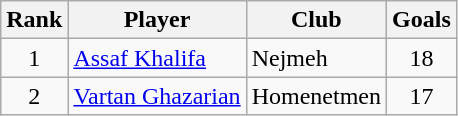<table class="wikitable" style="text-align:center">
<tr>
<th>Rank</th>
<th>Player</th>
<th>Club</th>
<th>Goals</th>
</tr>
<tr>
<td>1</td>
<td align=left><a href='#'>Assaf Khalifa</a></td>
<td align=left>Nejmeh</td>
<td>18</td>
</tr>
<tr>
<td>2</td>
<td align=left><a href='#'>Vartan Ghazarian</a></td>
<td align=left>Homenetmen</td>
<td>17</td>
</tr>
</table>
